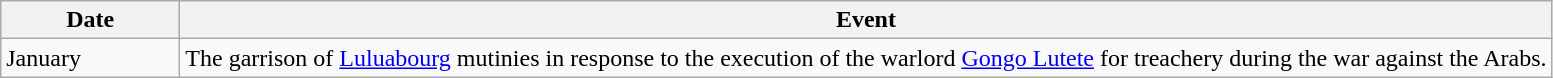<table class=wikitable>
<tr>
<th style="width:7em">Date</th>
<th>Event</th>
</tr>
<tr>
<td>January</td>
<td>The garrison of <a href='#'>Luluabourg</a> mutinies in response to the execution of the warlord <a href='#'>Gongo Lutete</a> for treachery during the war against the Arabs.</td>
</tr>
</table>
